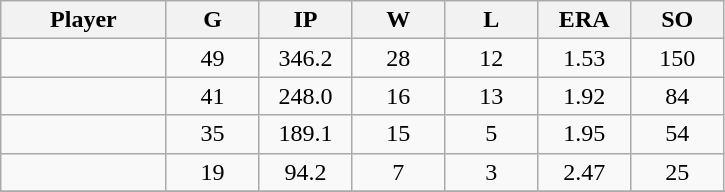<table class="wikitable sortable">
<tr>
<th bgcolor="#DDDDFF" width="16%">Player</th>
<th bgcolor="#DDDDFF" width="9%">G</th>
<th bgcolor="#DDDDFF" width="9%">IP</th>
<th bgcolor="#DDDDFF" width="9%">W</th>
<th bgcolor="#DDDDFF" width="9%">L</th>
<th bgcolor="#DDDDFF" width="9%">ERA</th>
<th bgcolor="#DDDDFF" width="9%">SO</th>
</tr>
<tr align="center">
<td></td>
<td>49</td>
<td>346.2</td>
<td>28</td>
<td>12</td>
<td>1.53</td>
<td>150</td>
</tr>
<tr align="center">
<td></td>
<td>41</td>
<td>248.0</td>
<td>16</td>
<td>13</td>
<td>1.92</td>
<td>84</td>
</tr>
<tr align="center">
<td></td>
<td>35</td>
<td>189.1</td>
<td>15</td>
<td>5</td>
<td>1.95</td>
<td>54</td>
</tr>
<tr align="center">
<td></td>
<td>19</td>
<td>94.2</td>
<td>7</td>
<td>3</td>
<td>2.47</td>
<td>25</td>
</tr>
<tr align="center">
</tr>
</table>
